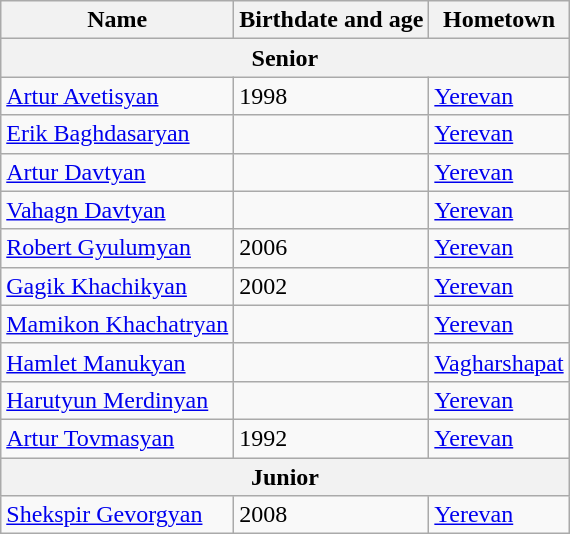<table class="wikitable sortable">
<tr>
<th>Name</th>
<th>Birthdate and age</th>
<th>Hometown</th>
</tr>
<tr>
<th colspan="3">Senior</th>
</tr>
<tr>
<td><a href='#'>Artur Avetisyan</a></td>
<td>1998</td>
<td><a href='#'>Yerevan</a></td>
</tr>
<tr>
<td><a href='#'>Erik Baghdasaryan</a></td>
<td></td>
<td><a href='#'>Yerevan</a></td>
</tr>
<tr>
<td><a href='#'>Artur Davtyan</a></td>
<td></td>
<td><a href='#'>Yerevan</a></td>
</tr>
<tr>
<td><a href='#'>Vahagn Davtyan</a></td>
<td></td>
<td><a href='#'>Yerevan</a></td>
</tr>
<tr>
<td><a href='#'>Robert Gyulumyan</a></td>
<td>2006</td>
<td><a href='#'>Yerevan</a></td>
</tr>
<tr>
<td><a href='#'>Gagik Khachikyan</a></td>
<td>2002</td>
<td><a href='#'>Yerevan</a></td>
</tr>
<tr>
<td><a href='#'>Mamikon Khachatryan</a></td>
<td></td>
<td><a href='#'>Yerevan</a></td>
</tr>
<tr>
<td><a href='#'>Hamlet Manukyan</a></td>
<td></td>
<td><a href='#'>Vagharshapat</a></td>
</tr>
<tr>
<td><a href='#'>Harutyun Merdinyan</a></td>
<td></td>
<td><a href='#'>Yerevan</a></td>
</tr>
<tr>
<td><a href='#'>Artur Tovmasyan</a></td>
<td>1992</td>
<td><a href='#'>Yerevan</a></td>
</tr>
<tr>
<th colspan="3">Junior</th>
</tr>
<tr>
<td><a href='#'>Shekspir Gevorgyan</a></td>
<td>2008</td>
<td><a href='#'>Yerevan</a></td>
</tr>
</table>
